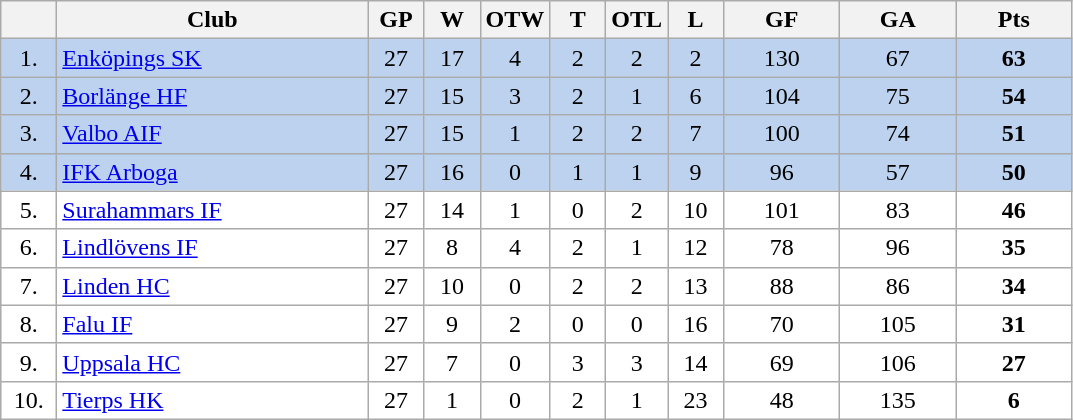<table class="wikitable">
<tr>
<th width="30"></th>
<th width="200">Club</th>
<th width="30">GP</th>
<th width="30">W</th>
<th width="30">OTW</th>
<th width="30">T</th>
<th width="30">OTL</th>
<th width="30">L</th>
<th width="70">GF</th>
<th width="70">GA</th>
<th width="70">Pts</th>
</tr>
<tr bgcolor="#BCD2EE" align="center">
<td>1.</td>
<td align="left"><a href='#'>Enköpings SK</a></td>
<td>27</td>
<td>17</td>
<td>4</td>
<td>2</td>
<td>2</td>
<td>2</td>
<td>130</td>
<td>67</td>
<td><strong>63</strong></td>
</tr>
<tr bgcolor="#BCD2EE" align="center">
<td>2.</td>
<td align="left"><a href='#'>Borlänge HF</a></td>
<td>27</td>
<td>15</td>
<td>3</td>
<td>2</td>
<td>1</td>
<td>6</td>
<td>104</td>
<td>75</td>
<td><strong>54</strong></td>
</tr>
<tr bgcolor="#BCD2EE" align="center">
<td>3.</td>
<td align="left"><a href='#'>Valbo AIF</a></td>
<td>27</td>
<td>15</td>
<td>1</td>
<td>2</td>
<td>2</td>
<td>7</td>
<td>100</td>
<td>74</td>
<td><strong>51</strong></td>
</tr>
<tr bgcolor="#BCD2EE" align="center">
<td>4.</td>
<td align="left"><a href='#'>IFK Arboga</a></td>
<td>27</td>
<td>16</td>
<td>0</td>
<td>1</td>
<td>1</td>
<td>9</td>
<td>96</td>
<td>57</td>
<td><strong>50</strong></td>
</tr>
<tr bgcolor="#FFFFFF" align="center">
<td>5.</td>
<td align="left"><a href='#'>Surahammars IF</a></td>
<td>27</td>
<td>14</td>
<td>1</td>
<td>0</td>
<td>2</td>
<td>10</td>
<td>101</td>
<td>83</td>
<td><strong>46</strong></td>
</tr>
<tr bgcolor="#FFFFFF" align="center">
<td>6.</td>
<td align="left"><a href='#'>Lindlövens IF</a></td>
<td>27</td>
<td>8</td>
<td>4</td>
<td>2</td>
<td>1</td>
<td>12</td>
<td>78</td>
<td>96</td>
<td><strong>35</strong></td>
</tr>
<tr bgcolor="#FFFFFF" align="center">
<td>7.</td>
<td align="left"><a href='#'>Linden HC</a></td>
<td>27</td>
<td>10</td>
<td>0</td>
<td>2</td>
<td>2</td>
<td>13</td>
<td>88</td>
<td>86</td>
<td><strong>34</strong></td>
</tr>
<tr bgcolor="#FFFFFF" align="center">
<td>8.</td>
<td align="left"><a href='#'>Falu IF</a></td>
<td>27</td>
<td>9</td>
<td>2</td>
<td>0</td>
<td>0</td>
<td>16</td>
<td>70</td>
<td>105</td>
<td><strong>31</strong></td>
</tr>
<tr bgcolor="#FFFFFF" align="center">
<td>9.</td>
<td align="left"><a href='#'>Uppsala HC</a></td>
<td>27</td>
<td>7</td>
<td>0</td>
<td>3</td>
<td>3</td>
<td>14</td>
<td>69</td>
<td>106</td>
<td><strong>27</strong></td>
</tr>
<tr bgcolor="#FFFFFF" align="center">
<td>10.</td>
<td align="left"><a href='#'>Tierps HK</a></td>
<td>27</td>
<td>1</td>
<td>0</td>
<td>2</td>
<td>1</td>
<td>23</td>
<td>48</td>
<td>135</td>
<td><strong>6</strong></td>
</tr>
</table>
